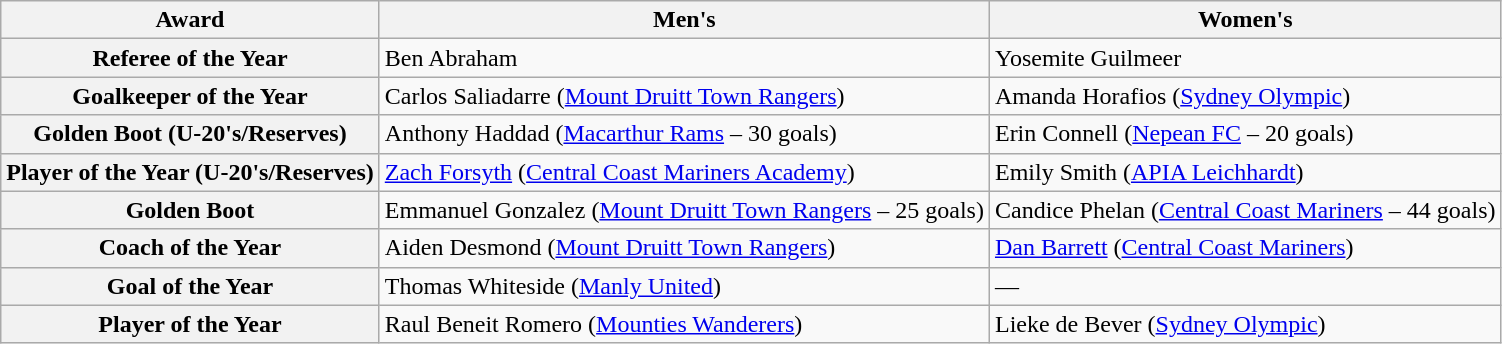<table class="wikitable">
<tr>
<th>Award</th>
<th>Men's</th>
<th>Women's</th>
</tr>
<tr>
<th>Referee of the Year</th>
<td>Ben Abraham</td>
<td>Yosemite Guilmeer</td>
</tr>
<tr>
<th>Goalkeeper of the Year</th>
<td>Carlos Saliadarre (<a href='#'>Mount Druitt Town Rangers</a>)</td>
<td>Amanda Horafios (<a href='#'>Sydney Olympic</a>)</td>
</tr>
<tr>
<th>Golden Boot (U-20's/Reserves)</th>
<td>Anthony Haddad (<a href='#'>Macarthur Rams</a> – 30 goals)</td>
<td>Erin Connell (<a href='#'>Nepean FC</a> – 20 goals)</td>
</tr>
<tr>
<th>Player of the Year (U-20's/Reserves)</th>
<td><a href='#'>Zach Forsyth</a> (<a href='#'>Central Coast Mariners Academy</a>)</td>
<td>Emily Smith (<a href='#'>APIA Leichhardt</a>)</td>
</tr>
<tr>
<th>Golden Boot</th>
<td>Emmanuel Gonzalez (<a href='#'>Mount Druitt Town Rangers</a> – 25 goals)</td>
<td>Candice Phelan (<a href='#'>Central Coast Mariners</a> – 44 goals)</td>
</tr>
<tr>
<th>Coach of the Year</th>
<td>Aiden Desmond (<a href='#'>Mount Druitt Town Rangers</a>)</td>
<td><a href='#'>Dan Barrett</a> (<a href='#'>Central Coast Mariners</a>)</td>
</tr>
<tr>
<th>Goal of the Year</th>
<td>Thomas Whiteside (<a href='#'>Manly United</a>)</td>
<td>—</td>
</tr>
<tr>
<th>Player of the Year</th>
<td>Raul Beneit Romero (<a href='#'>Mounties Wanderers</a>)</td>
<td>Lieke de Bever (<a href='#'>Sydney Olympic</a>)</td>
</tr>
</table>
